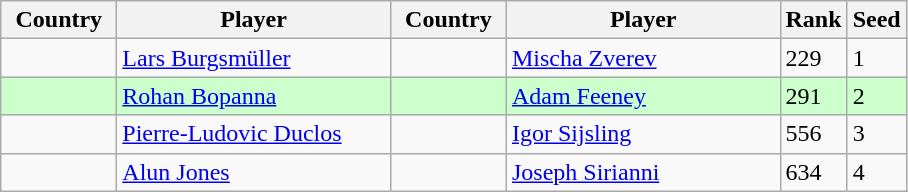<table class="sortable wikitable">
<tr>
<th width="70">Country</th>
<th width="175">Player</th>
<th width="70">Country</th>
<th width="175">Player</th>
<th>Rank</th>
<th>Seed</th>
</tr>
<tr>
<td></td>
<td><a href='#'>Lars Burgsmüller</a></td>
<td></td>
<td><a href='#'>Mischa Zverev</a></td>
<td>229</td>
<td>1</td>
</tr>
<tr style="background:#cfc;">
<td></td>
<td><a href='#'>Rohan Bopanna</a></td>
<td></td>
<td><a href='#'>Adam Feeney</a></td>
<td>291</td>
<td>2</td>
</tr>
<tr>
<td></td>
<td><a href='#'>Pierre-Ludovic Duclos</a></td>
<td></td>
<td><a href='#'>Igor Sijsling</a></td>
<td>556</td>
<td>3</td>
</tr>
<tr>
<td></td>
<td><a href='#'>Alun Jones</a></td>
<td></td>
<td><a href='#'>Joseph Sirianni</a></td>
<td>634</td>
<td>4</td>
</tr>
</table>
